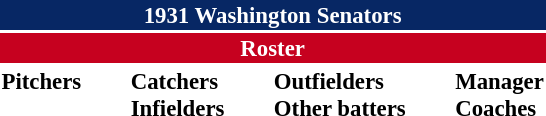<table class="toccolours" style="font-size: 95%;">
<tr>
<th colspan="10" style="background-color: #072764; color: white; text-align: center;">1931 Washington Senators</th>
</tr>
<tr>
<td colspan="10" style="background-color: #c6011f; color: white; text-align: center;"><strong>Roster</strong></td>
</tr>
<tr>
<td valign="top"><strong>Pitchers</strong><br>









</td>
<td width="25px"></td>
<td valign="top"><strong>Catchers</strong><br>


<strong>Infielders</strong>







</td>
<td width="25px"></td>
<td valign="top"><strong>Outfielders</strong><br>





<strong>Other batters</strong>

</td>
<td width="25px"></td>
<td valign="top"><strong>Manager</strong><br>
<strong>Coaches</strong>


</td>
</tr>
<tr>
</tr>
</table>
